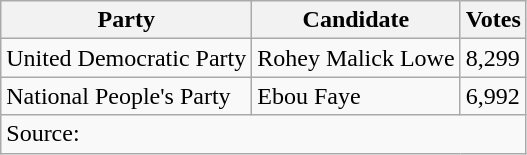<table class="wikitable">
<tr>
<th>Party</th>
<th>Candidate</th>
<th>Votes</th>
</tr>
<tr>
<td>United Democratic Party</td>
<td>Rohey Malick Lowe</td>
<td>8,299</td>
</tr>
<tr>
<td>National People's Party</td>
<td>Ebou Faye</td>
<td>6,992</td>
</tr>
<tr>
<td colspan="3">Source: </td>
</tr>
</table>
